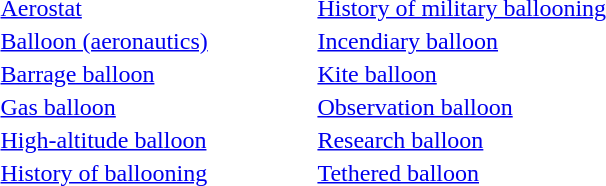<table style="width: 40%; border: none; text-align: left;">
<tr>
<td><a href='#'>Aerostat</a></td>
<td><a href='#'>History of military ballooning</a></td>
</tr>
<tr>
<td><a href='#'>Balloon (aeronautics)</a></td>
<td><a href='#'>Incendiary balloon</a></td>
</tr>
<tr>
<td><a href='#'>Barrage balloon</a></td>
<td><a href='#'>Kite balloon</a></td>
</tr>
<tr>
<td><a href='#'>Gas balloon</a></td>
<td><a href='#'>Observation balloon</a></td>
</tr>
<tr>
<td><a href='#'>High-altitude balloon</a></td>
<td><a href='#'>Research balloon</a></td>
</tr>
<tr>
<td><a href='#'>History of ballooning</a></td>
<td><a href='#'>Tethered balloon</a></td>
</tr>
</table>
